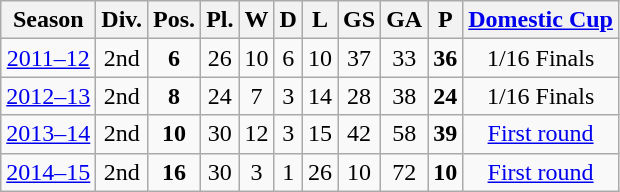<table class="wikitable">
<tr>
<th>Season</th>
<th>Div.</th>
<th>Pos.</th>
<th>Pl.</th>
<th>W</th>
<th>D</th>
<th>L</th>
<th>GS</th>
<th>GA</th>
<th>P</th>
<th><a href='#'>Domestic Cup</a></th>
</tr>
<tr>
<td align=center><a href='#'>2011–12</a></td>
<td align=center>2nd</td>
<td align=center><strong>6</strong></td>
<td align=center>26</td>
<td align=center>10</td>
<td align=center>6</td>
<td align=center>10</td>
<td align=center>37</td>
<td align=center>33</td>
<td align=center><strong>36</strong></td>
<td align=center>1/16 Finals</td>
</tr>
<tr>
<td align=center><a href='#'>2012–13</a></td>
<td align=center>2nd</td>
<td align=center><strong>8</strong></td>
<td align=center>24</td>
<td align=center>7</td>
<td align=center>3</td>
<td align=center>14</td>
<td align=center>28</td>
<td align=center>38</td>
<td align=center><strong>24</strong></td>
<td align=center>1/16 Finals</td>
</tr>
<tr>
<td align=center><a href='#'>2013–14</a></td>
<td align=center>2nd</td>
<td align=center><strong>10</strong></td>
<td align=center>30</td>
<td align=center>12</td>
<td align=center>3</td>
<td align=center>15</td>
<td align=center>42</td>
<td align=center>58</td>
<td align=center><strong>39</strong></td>
<td align=center><a href='#'>First round</a></td>
</tr>
<tr>
<td align=center><a href='#'>2014–15</a></td>
<td align=center>2nd</td>
<td align=center><strong>16</strong></td>
<td align=center>30</td>
<td align=center>3</td>
<td align=center>1</td>
<td align=center>26</td>
<td align=center>10</td>
<td align=center>72</td>
<td align=center><strong>10</strong></td>
<td align=center><a href='#'>First round</a></td>
</tr>
</table>
